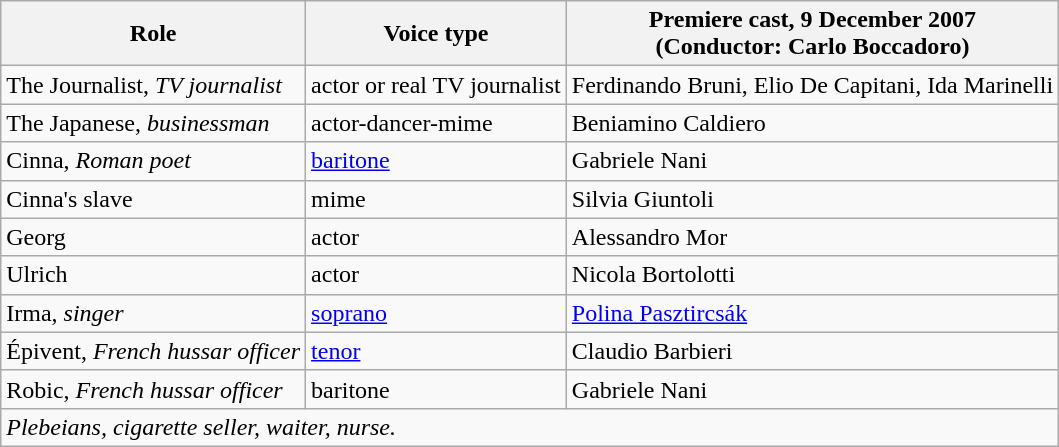<table class="wikitable">
<tr>
<th>Role</th>
<th>Voice type</th>
<th>Premiere cast, 9 December 2007<br>(Conductor: Carlo Boccadoro)</th>
</tr>
<tr>
<td>The Journalist, <em>TV journalist</em></td>
<td>actor or real TV journalist</td>
<td>Ferdinando Bruni, Elio De Capitani, Ida Marinelli</td>
</tr>
<tr>
<td>The Japanese, <em>businessman</em></td>
<td>actor-dancer-mime</td>
<td>Beniamino Caldiero</td>
</tr>
<tr>
<td>Cinna, <em>Roman poet</em></td>
<td><a href='#'>baritone</a></td>
<td>Gabriele Nani</td>
</tr>
<tr>
<td>Cinna's slave</td>
<td>mime</td>
<td>Silvia Giuntoli</td>
</tr>
<tr>
<td>Georg</td>
<td>actor</td>
<td>Alessandro Mor</td>
</tr>
<tr>
<td>Ulrich</td>
<td>actor</td>
<td>Nicola Bortolotti</td>
</tr>
<tr>
<td>Irma, <em>singer</em></td>
<td><a href='#'>soprano</a></td>
<td><a href='#'>Polina Pasztircsák</a></td>
</tr>
<tr>
<td>Épivent, <em>French hussar officer</em></td>
<td><a href='#'>tenor</a></td>
<td>Claudio Barbieri</td>
</tr>
<tr>
<td>Robic, <em>French hussar officer</em></td>
<td>baritone</td>
<td>Gabriele Nani</td>
</tr>
<tr>
<td colspan="3"><em>Plebeians, cigarette seller, waiter, nurse.</em></td>
</tr>
</table>
